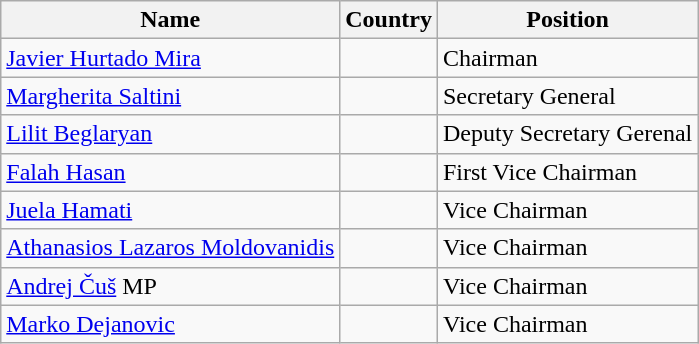<table class="wikitable sortable">
<tr>
<th>Name</th>
<th>Country</th>
<th>Position</th>
</tr>
<tr>
<td><a href='#'>Javier Hurtado Mira</a></td>
<td></td>
<td>Chairman</td>
</tr>
<tr>
<td><a href='#'>Margherita Saltini</a></td>
<td></td>
<td>Secretary General</td>
</tr>
<tr>
<td><a href='#'>Lilit Beglaryan</a></td>
<td></td>
<td>Deputy Secretary Gerenal</td>
</tr>
<tr>
<td><a href='#'>Falah Hasan</a></td>
<td></td>
<td>First Vice Chairman</td>
</tr>
<tr>
<td><a href='#'>Juela Hamati</a></td>
<td></td>
<td>Vice Chairman</td>
</tr>
<tr>
<td><a href='#'>Athanasios Lazaros Moldovanidis</a></td>
<td></td>
<td>Vice Chairman</td>
</tr>
<tr>
<td><a href='#'>Andrej Čuš</a> MP</td>
<td></td>
<td>Vice Chairman</td>
</tr>
<tr>
<td><a href='#'>Marko Dejanovic</a></td>
<td></td>
<td>Vice Chairman</td>
</tr>
</table>
